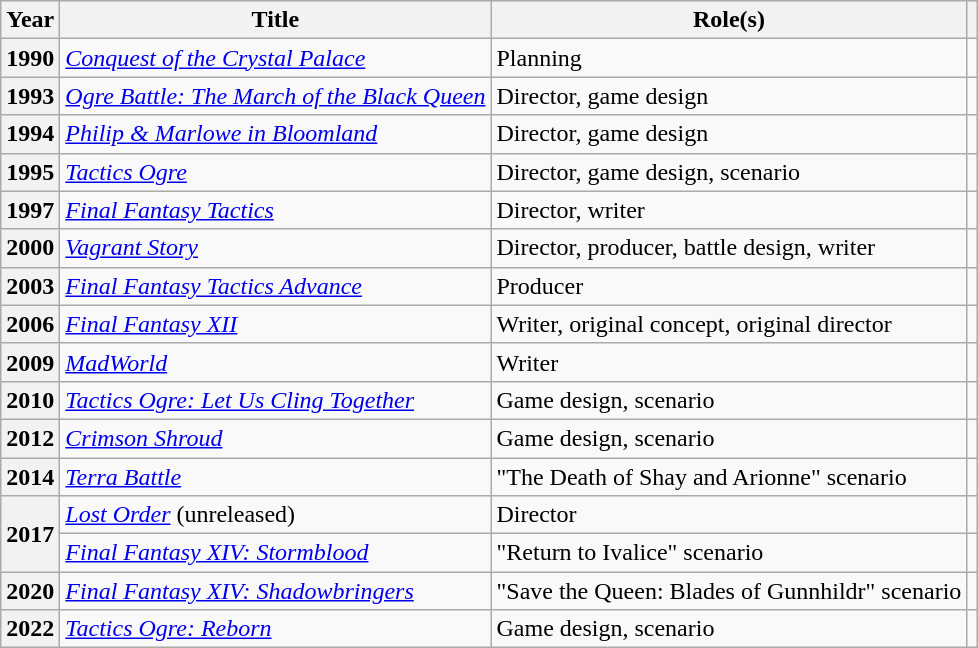<table class="wikitable sortable">
<tr>
<th scope="col">Year</th>
<th scope="col">Title</th>
<th scope="col">Role(s)</th>
<th scope="col"></th>
</tr>
<tr>
<th scope="row">1990</th>
<td><em><a href='#'>Conquest of the Crystal Palace</a></em></td>
<td>Planning</td>
<td></td>
</tr>
<tr>
<th scope="row">1993</th>
<td><em><a href='#'>Ogre Battle: The March of the Black Queen</a></em></td>
<td>Director, game design</td>
<td></td>
</tr>
<tr>
<th scope="row">1994</th>
<td><em><a href='#'>Philip & Marlowe in Bloomland</a></em></td>
<td>Director, game design</td>
<td></td>
</tr>
<tr>
<th scope="row">1995</th>
<td><em><a href='#'>Tactics Ogre</a></em></td>
<td>Director, game design, scenario</td>
<td></td>
</tr>
<tr>
<th scope="row">1997</th>
<td><em><a href='#'>Final Fantasy Tactics</a></em></td>
<td>Director, writer</td>
<td></td>
</tr>
<tr>
<th scope="row">2000</th>
<td><em><a href='#'>Vagrant Story</a></em></td>
<td>Director, producer, battle design, writer</td>
<td></td>
</tr>
<tr>
<th scope="row">2003</th>
<td><em><a href='#'>Final Fantasy Tactics Advance</a></em></td>
<td>Producer</td>
<td></td>
</tr>
<tr>
<th scope="row">2006</th>
<td><em><a href='#'>Final Fantasy XII</a></em></td>
<td>Writer, original concept, original director</td>
<td></td>
</tr>
<tr>
<th scope="row">2009</th>
<td><em><a href='#'>MadWorld</a></em></td>
<td>Writer</td>
<td></td>
</tr>
<tr>
<th scope="row">2010</th>
<td><em><a href='#'>Tactics Ogre: Let Us Cling Together</a></em></td>
<td>Game design, scenario</td>
<td></td>
</tr>
<tr>
<th scope="row">2012</th>
<td><em><a href='#'>Crimson Shroud</a></em></td>
<td>Game design, scenario</td>
<td></td>
</tr>
<tr>
<th scope="row">2014</th>
<td><em><a href='#'>Terra Battle</a></em></td>
<td>"The Death of Shay and Arionne" scenario</td>
<td></td>
</tr>
<tr>
<th scope="row" rowspan="2">2017</th>
<td><em><a href='#'>Lost Order</a></em> (unreleased)</td>
<td>Director</td>
<td></td>
</tr>
<tr>
<td><em><a href='#'>Final Fantasy XIV: Stormblood</a></em></td>
<td>"Return to Ivalice" scenario</td>
<td></td>
</tr>
<tr>
<th scope="row">2020</th>
<td><em><a href='#'>Final Fantasy XIV: Shadowbringers</a></em></td>
<td>"Save the Queen: Blades of Gunnhildr" scenario</td>
<td></td>
</tr>
<tr>
<th scope="row">2022</th>
<td><em><a href='#'>Tactics Ogre: Reborn</a></em></td>
<td>Game design, scenario</td>
<td></td>
</tr>
</table>
